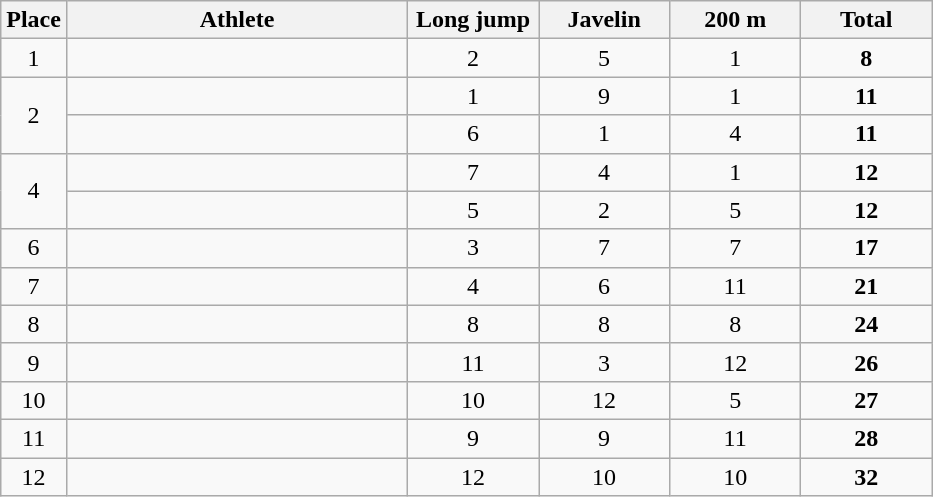<table class=wikitable style="text-align:center">
<tr>
<th width=20>Place</th>
<th width=220>Athlete</th>
<th width=80>Long jump</th>
<th width=80>Javelin</th>
<th width=80>200 m</th>
<th width=80>Total</th>
</tr>
<tr>
<td>1</td>
<td align=left></td>
<td>2</td>
<td>5</td>
<td>1</td>
<td><strong>8</strong></td>
</tr>
<tr>
<td rowspan=2>2</td>
<td align=left></td>
<td>1</td>
<td>9</td>
<td>1</td>
<td><strong>11</strong></td>
</tr>
<tr>
<td align=left></td>
<td>6</td>
<td>1</td>
<td>4</td>
<td><strong>11</strong></td>
</tr>
<tr>
<td rowspan=2>4</td>
<td align=left></td>
<td>7</td>
<td>4</td>
<td>1</td>
<td><strong>12</strong></td>
</tr>
<tr>
<td align=left></td>
<td>5</td>
<td>2</td>
<td>5</td>
<td><strong>12</strong></td>
</tr>
<tr>
<td>6</td>
<td align=left></td>
<td>3</td>
<td>7</td>
<td>7</td>
<td><strong>17</strong></td>
</tr>
<tr>
<td>7</td>
<td align=left></td>
<td>4</td>
<td>6</td>
<td>11</td>
<td><strong>21</strong></td>
</tr>
<tr>
<td>8</td>
<td align=left></td>
<td>8</td>
<td>8</td>
<td>8</td>
<td><strong>24</strong></td>
</tr>
<tr>
<td>9</td>
<td align=left></td>
<td>11</td>
<td>3</td>
<td>12</td>
<td><strong>26</strong></td>
</tr>
<tr>
<td>10</td>
<td align=left></td>
<td>10</td>
<td>12</td>
<td>5</td>
<td><strong>27</strong></td>
</tr>
<tr>
<td>11</td>
<td align=left></td>
<td>9</td>
<td>9</td>
<td>11</td>
<td><strong>28</strong></td>
</tr>
<tr>
<td>12</td>
<td align=left></td>
<td>12</td>
<td>10</td>
<td>10</td>
<td><strong>32</strong></td>
</tr>
</table>
